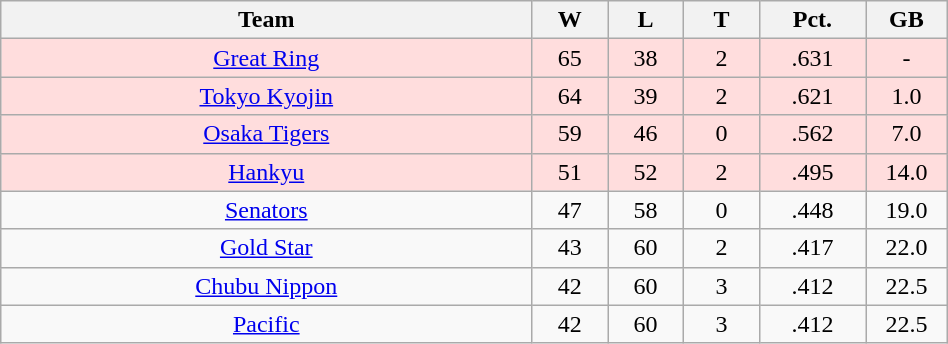<table class="wikitable" width="50%" style="text-align:center;">
<tr>
<th width="35%">Team</th>
<th width="5%">W</th>
<th width="5%">L</th>
<th width="5%">T</th>
<th width="7%">Pct.</th>
<th width="5%">GB</th>
</tr>
<tr style="background-color:#fdd">
<td><a href='#'>Great Ring</a></td>
<td>65</td>
<td>38</td>
<td>2</td>
<td>.631</td>
<td>-</td>
</tr>
<tr style="background-color:#fdd">
<td><a href='#'>Tokyo Kyojin</a></td>
<td>64</td>
<td>39</td>
<td>2</td>
<td>.621</td>
<td>1.0</td>
</tr>
<tr style="background-color:#fdd">
<td><a href='#'>Osaka Tigers</a></td>
<td>59</td>
<td>46</td>
<td>0</td>
<td>.562</td>
<td>7.0</td>
</tr>
<tr style="background-color:#fdd">
<td><a href='#'>Hankyu</a></td>
<td>51</td>
<td>52</td>
<td>2</td>
<td>.495</td>
<td>14.0</td>
</tr>
<tr>
<td><a href='#'>Senators</a></td>
<td>47</td>
<td>58</td>
<td>0</td>
<td>.448</td>
<td>19.0</td>
</tr>
<tr>
<td><a href='#'>Gold Star</a></td>
<td>43</td>
<td>60</td>
<td>2</td>
<td>.417</td>
<td>22.0</td>
</tr>
<tr>
<td><a href='#'>Chubu Nippon</a></td>
<td>42</td>
<td>60</td>
<td>3</td>
<td>.412</td>
<td>22.5</td>
</tr>
<tr>
<td><a href='#'>Pacific</a></td>
<td>42</td>
<td>60</td>
<td>3</td>
<td>.412</td>
<td>22.5</td>
</tr>
</table>
